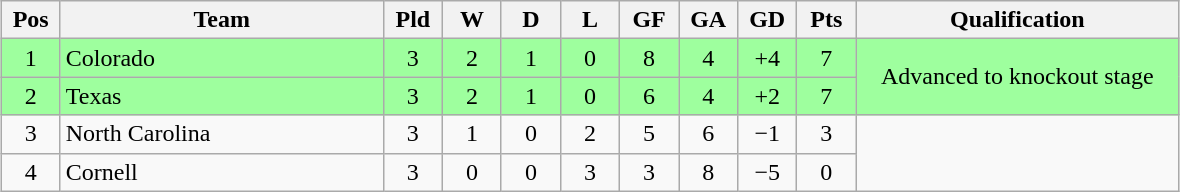<table class="wikitable" style="text-align:center; margin: 1em auto">
<tr>
<th style="width:2em">Pos</th>
<th style="width:13em">Team</th>
<th style="width:2em">Pld</th>
<th style="width:2em">W</th>
<th style="width:2em">D</th>
<th style="width:2em">L</th>
<th style="width:2em">GF</th>
<th style="width:2em">GA</th>
<th style="width:2em">GD</th>
<th style="width:2em">Pts</th>
<th style="width:13em">Qualification</th>
</tr>
<tr bgcolor="#9eff9e">
<td>1</td>
<td style="text-align:left">Colorado</td>
<td>3</td>
<td>2</td>
<td>1</td>
<td>0</td>
<td>8</td>
<td>4</td>
<td>+4</td>
<td>7</td>
<td rowspan="2">Advanced to knockout stage</td>
</tr>
<tr bgcolor="#9eff9e">
<td>2</td>
<td style="text-align:left">Texas</td>
<td>3</td>
<td>2</td>
<td>1</td>
<td>0</td>
<td>6</td>
<td>4</td>
<td>+2</td>
<td>7</td>
</tr>
<tr>
<td>3</td>
<td style="text-align:left">North Carolina</td>
<td>3</td>
<td>1</td>
<td>0</td>
<td>2</td>
<td>5</td>
<td>6</td>
<td>−1</td>
<td>3</td>
</tr>
<tr>
<td>4</td>
<td style="text-align:left">Cornell</td>
<td>3</td>
<td>0</td>
<td>0</td>
<td>3</td>
<td>3</td>
<td>8</td>
<td>−5</td>
<td>0</td>
</tr>
</table>
